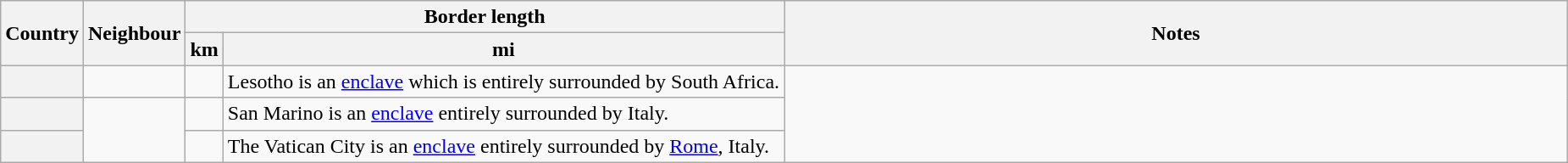<table class="wikitable sortable plainrowheaders">
<tr>
<th scope="col" rowspan=2>Country</th>
<th scope="col" rowspan=2>Neighbour</th>
<th scope="col" colspan=2>Border length</th>
<th scope="col" rowspan=2 class="unsortable" style="width: 50%">Notes</th>
</tr>
<tr>
<th scope="col">km</th>
<th scope="col">mi</th>
</tr>
<tr>
<th scope="row"></th>
<td></td>
<td></td>
<td>Lesotho is an <a href='#'>enclave</a> which is entirely surrounded by South Africa.</td>
</tr>
<tr>
<th scope="row"></th>
<td rowspan="2"></td>
<td></td>
<td>San Marino is an <a href='#'>enclave</a> entirely surrounded by Italy.</td>
</tr>
<tr>
<th scope="row"></th>
<td></td>
<td>The Vatican City is an <a href='#'>enclave</a> entirely surrounded by <a href='#'>Rome</a>, Italy.</td>
</tr>
</table>
